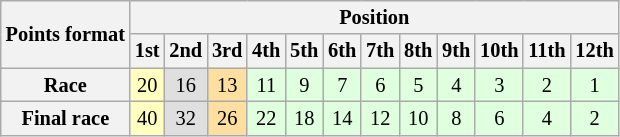<table class="wikitable" style="font-size:85%; text-align:center">
<tr style="background:#f9f9f9">
<th rowspan="2">Points format</th>
<th colspan="21">Position</th>
</tr>
<tr>
<th>1st</th>
<th>2nd</th>
<th>3rd</th>
<th>4th</th>
<th>5th</th>
<th>6th</th>
<th>7th</th>
<th>8th</th>
<th>9th</th>
<th>10th</th>
<th>11th</th>
<th>12th</th>
</tr>
<tr>
<th>Race</th>
<td style="background:#ffffbf;">20</td>
<td style="background:#dfdfdf;">16</td>
<td style="background:#ffdf9f;">13</td>
<td style="background:#dfffdf;">11</td>
<td style="background:#dfffdf;">9</td>
<td style="background:#dfffdf;">7</td>
<td style="background:#dfffdf;">6</td>
<td style="background:#dfffdf;">5</td>
<td style="background:#dfffdf;">4</td>
<td style="background:#dfffdf;">3</td>
<td style="background:#dfffdf;">2</td>
<td style="background:#dfffdf;">1</td>
</tr>
<tr>
<th>Final race</th>
<td style="background:#ffffbf;">40</td>
<td style="background:#dfdfdf;">32</td>
<td style="background:#ffdf9f;">26</td>
<td style="background:#dfffdf;">22</td>
<td style="background:#dfffdf;">18</td>
<td style="background:#dfffdf;">14</td>
<td style="background:#dfffdf;">12</td>
<td style="background:#dfffdf;">10</td>
<td style="background:#dfffdf;">8</td>
<td style="background:#dfffdf;">6</td>
<td style="background:#dfffdf;">4</td>
<td style="background:#dfffdf;">2</td>
</tr>
</table>
